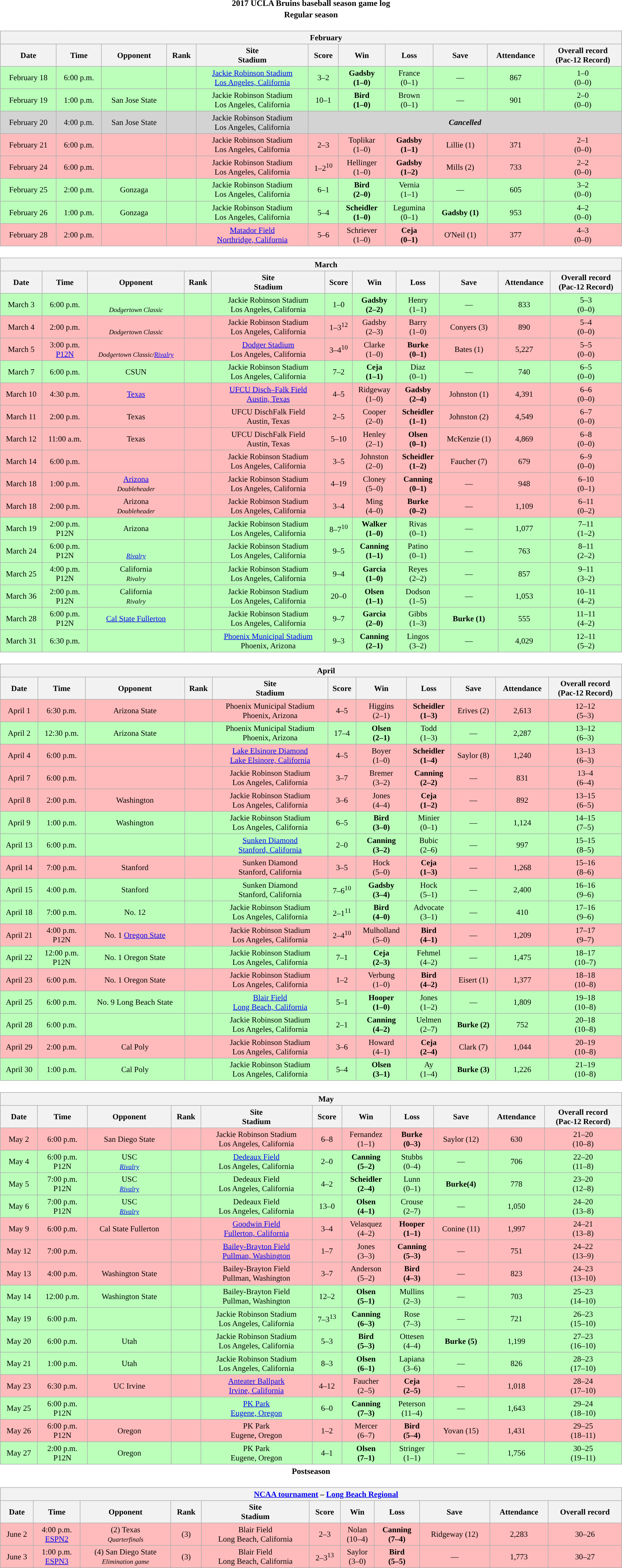<table class="toccolours" width=95% style="clear:both; margin:1.5em auto; text-align:center;">
<tr>
</tr>
<tr>
<th colspan=2>2017 UCLA Bruins baseball season game log</th>
</tr>
<tr>
<th colspan=2>Regular season</th>
</tr>
<tr valign="top">
<td><br><table class="wikitable collapsible collapsed" style="margin:auto; width:100%; text-align:center; font-size:95%">
<tr>
<th colspan=12 style="padding-left:4em;">February</th>
</tr>
<tr>
<th>Date</th>
<th>Time</th>
<th>Opponent</th>
<th>Rank</th>
<th>Site<br>Stadium</th>
<th>Score</th>
<th>Win</th>
<th>Loss</th>
<th>Save</th>
<th>Attendance</th>
<th>Overall record<br>(Pac-12 Record)</th>
</tr>
<tr align-"center" bgcolor="#bfb">
<td>February 18</td>
<td>6:00 p.m.</td>
<td></td>
<td></td>
<td><a href='#'>Jackie Robinson Stadium</a><br><a href='#'>Los Angeles, California</a></td>
<td>3–2</td>
<td><strong>Gadsby<br>(1–0)</strong></td>
<td>France<br>(0–1)</td>
<td>—</td>
<td>867</td>
<td>1–0<br>(0–0)</td>
</tr>
<tr align="center" bgcolor="#bfb">
<td>February 19</td>
<td>1:00 p.m.</td>
<td>San Jose State</td>
<td></td>
<td>Jackie Robinson Stadium<br>Los Angeles, California</td>
<td>10–1</td>
<td><strong>Bird<br>(1–0)</strong></td>
<td>Brown<br>(0–1)</td>
<td>—</td>
<td>901</td>
<td>2–0<br>(0–0)</td>
</tr>
<tr align="center" bgcolor="#d3d3d3">
<td>February 20</td>
<td>4:00 p.m.</td>
<td>San Jose State</td>
<td></td>
<td>Jackie Robinson Stadium<br>Los Angeles, California</td>
<td colspan=6><strong><em>Cancelled</em></strong></td>
</tr>
<tr align="center" bgcolor="#fbb">
<td>February 21</td>
<td>6:00 p.m.</td>
<td></td>
<td></td>
<td>Jackie Robinson Stadium<br>Los Angeles, California</td>
<td>2–3</td>
<td>Toplikar<br>(1–0)</td>
<td><strong>Gadsby<br>(1–1)</strong></td>
<td>Lillie (1)</td>
<td>371</td>
<td>2–1<br>(0–0)</td>
</tr>
<tr align="center" bgcolor="#fbb">
<td>February 24</td>
<td>6:00 p.m.</td>
<td></td>
<td></td>
<td>Jackie Robinson Stadium<br>Los Angeles, California</td>
<td>1–2<sup>10</sup></td>
<td>Hellinger<br>(1–0)</td>
<td><strong>Gadsby<br>(1–2)</strong></td>
<td>Mills (2)</td>
<td>733</td>
<td>2–2<br>(0–0)</td>
</tr>
<tr align="center" bgcolor="#bfb">
<td>February 25</td>
<td>2:00 p.m.</td>
<td>Gonzaga</td>
<td></td>
<td>Jackie Robinson Stadium<br>Los Angeles, California</td>
<td>6–1</td>
<td><strong>Bird<br>(2–0)</strong></td>
<td>Vernia<br>(1–1)</td>
<td>—</td>
<td>605</td>
<td>3–2<br>(0–0)</td>
</tr>
<tr align="center" bgcolor="#bfb">
<td>February 26</td>
<td>1:00 p.m.</td>
<td>Gonzaga</td>
<td></td>
<td>Jackie Robinson Stadium<br>Los Angeles, California</td>
<td>5–4</td>
<td><strong>Scheidler<br>(1–0)</strong></td>
<td>Legumina<br>(0–1)</td>
<td><strong>Gadsby (1)</strong></td>
<td>953</td>
<td>4–2<br>(0–0)</td>
</tr>
<tr align="center" bgcolor="#fbb">
<td>February 28</td>
<td>2:00 p.m.</td>
<td></td>
<td></td>
<td><a href='#'>Matador Field</a><br><a href='#'>Northridge, California</a></td>
<td>5–6</td>
<td>Schriever<br>(1–0)</td>
<td><strong>Ceja<br>(0–1)</strong></td>
<td>O'Neil (1)</td>
<td>377</td>
<td>4–3<br>(0–0)</td>
</tr>
</table>
</td>
</tr>
<tr>
<td><br><table class="wikitable collapsible collapsed" style="margin:auto; width:100%; text-align:center; font-size:95%">
<tr>
<th colspan=12 style="padding-left:4em;">March</th>
</tr>
<tr>
<th>Date</th>
<th>Time</th>
<th>Opponent</th>
<th>Rank</th>
<th>Site<br>Stadium</th>
<th>Score</th>
<th>Win</th>
<th>Loss</th>
<th>Save</th>
<th>Attendance</th>
<th>Overall record<br>(Pac-12 Record)</th>
</tr>
<tr align"center" bgcolor="#bfb">
<td>March 3</td>
<td>6:00 p.m.</td>
<td><br><em><small>Dodgertown Classic</small></em></td>
<td></td>
<td>Jackie Robinson Stadium<br>Los Angeles, California</td>
<td>1–0</td>
<td><strong>Gadsby<br>(2–2)</strong></td>
<td>Henry<br>(1–1)</td>
<td>—</td>
<td>833</td>
<td>5–3<br>(0–0)</td>
</tr>
<tr align="center" bgcolor="#fbb">
<td>March 4</td>
<td>2:00 p.m.</td>
<td><br><em><small>Dodgertown Classic</small></em></td>
<td></td>
<td>Jackie Robinson Stadium<br>Los Angeles, California</td>
<td>1–3<sup>12</sup></td>
<td>Gadsby<br>(2–3)</td>
<td>Barry<br>(1–0)</td>
<td>Conyers (3)</td>
<td>890</td>
<td>5–4<br>(0–0)</td>
</tr>
<tr align="center" bgcolor="#fbb">
<td>March 5</td>
<td>3:00 p.m.<br><a href='#'>P12N</a></td>
<td><br><em><small>Dodgertown Classic/<a href='#'>Rivalry</a></small></em></td>
<td></td>
<td><a href='#'>Dodger Stadium</a><br>Los Angeles, California</td>
<td>3–4<sup>10</sup></td>
<td>Clarke<br>(1–0)</td>
<td><strong>Burke<br>(0–1)</strong></td>
<td>Bates (1)</td>
<td>5,227</td>
<td>5–5<br>(0–0)</td>
</tr>
<tr align="center" bgcolor="#bfb">
<td>March 7</td>
<td>6:00 p.m.</td>
<td>CSUN</td>
<td></td>
<td>Jackie Robinson Stadium<br>Los Angeles, California</td>
<td>7–2</td>
<td><strong>Ceja<br>(1–1)</strong></td>
<td>Diaz<br>(0–1)</td>
<td>—</td>
<td>740</td>
<td>6–5<br>(0–0)</td>
</tr>
<tr align="center" bgcolor="#fbb">
<td>March 10</td>
<td>4:30 p.m.</td>
<td><a href='#'>Texas</a></td>
<td></td>
<td><a href='#'>UFCU Disch–Falk Field</a><br><a href='#'>Austin, Texas</a></td>
<td>4–5</td>
<td>Ridgeway<br>(1–0)</td>
<td><strong>Gadsby<br>(2–4)</strong></td>
<td>Johnston (1)</td>
<td>4,391</td>
<td>6–6<br>(0–0)</td>
</tr>
<tr align="center" bgcolor="#fbb">
<td>March 11</td>
<td>2:00 p.m.</td>
<td>Texas</td>
<td></td>
<td>UFCU DischFalk Field<br>Austin, Texas</td>
<td>2–5</td>
<td>Cooper<br>(2–0)</td>
<td><strong>Scheidler<br>(1–1)</strong></td>
<td>Johnston (2)</td>
<td>4,549</td>
<td>6–7<br>(0–0)</td>
</tr>
<tr align="center" bgcolor="#fbb">
<td>March 12</td>
<td>11:00 a.m.</td>
<td>Texas</td>
<td></td>
<td>UFCU DischFalk Field<br>Austin, Texas</td>
<td>5–10</td>
<td>Henley<br>(2–1)</td>
<td><strong>Olsen<br>(0–1)</strong></td>
<td>McKenzie (1)</td>
<td>4,869</td>
<td>6–8<br>(0–0)</td>
</tr>
<tr align="center" bgcolor="#fbb">
<td>March 14</td>
<td>6:00 p.m.</td>
<td></td>
<td></td>
<td>Jackie Robinson Stadium<br>Los Angeles, California</td>
<td>3–5</td>
<td>Johnston<br>(2–0)</td>
<td><strong>Scheidler<br>(1–2)</strong></td>
<td>Faucher (7)</td>
<td>679</td>
<td>6–9<br>(0–0)</td>
</tr>
<tr align="center" bgcolor="#fbb">
<td>March 18</td>
<td>1:00 p.m.</td>
<td><a href='#'>Arizona</a><br><small><em>Doubleheader</em></small></td>
<td></td>
<td>Jackie Robinson Stadium<br>Los Angeles, California</td>
<td>4–19</td>
<td>Cloney<br>(5–0)</td>
<td><strong>Canning<br>(0–1)</strong></td>
<td>—</td>
<td>948</td>
<td>6–10<br>(0–1)</td>
</tr>
<tr align="center" bgcolor="#fbb">
<td>March 18</td>
<td>2:00 p.m.</td>
<td>Arizona<br><small><em>Doubleheader</em></small></td>
<td></td>
<td>Jackie Robinson Stadium<br>Los Angeles, California</td>
<td>3–4</td>
<td>Ming<br>(4–0)</td>
<td><strong>Burke<br>(0–2)</strong></td>
<td>—</td>
<td>1,109</td>
<td>6–11<br>(0–2)</td>
</tr>
<tr align="center" bgcolor="#bfb">
<td>March 19</td>
<td>2:00 p.m.<br>P12N</td>
<td>Arizona</td>
<td></td>
<td>Jackie Robinson Stadium<br>Los Angeles, California</td>
<td>8–7<sup>10</sup></td>
<td><strong>Walker<br>(1–0)</strong></td>
<td>Rivas<br>(0–1)</td>
<td>—</td>
<td>1,077</td>
<td>7–11<br>(1–2)</td>
</tr>
<tr align="center" bgcolor="#bfb">
<td>March 24</td>
<td>6:00 p.m.<br>P12N</td>
<td><br><em><small><a href='#'>Rivalry</a></small></em></td>
<td></td>
<td>Jackie Robinson Stadium<br>Los Angeles, California</td>
<td>9–5</td>
<td><strong>Canning<br>(1–1)</strong></td>
<td>Patino<br>(0–1)</td>
<td>—</td>
<td>763</td>
<td>8–11<br>(2–2)</td>
</tr>
<tr align="center" bgcolor="#bfb">
<td>March 25</td>
<td>4:00 p.m.<br>P12N</td>
<td>California<br><small><em>Rivalry</em></small></td>
<td></td>
<td>Jackie Robinson Stadium<br>Los Angeles, California</td>
<td>9–4</td>
<td><strong>Garcia<br>(1–0)</strong></td>
<td>Reyes<br>(2–2)</td>
<td>—</td>
<td>857</td>
<td>9–11<br>(3–2)</td>
</tr>
<tr align="center" bgcolor="#bfb">
<td>March 36</td>
<td>2:00 p.m.<br>P12N</td>
<td>California<br><small><em>Rivalry</em></small></td>
<td></td>
<td>Jackie Robinson Stadium<br>Los Angeles, California</td>
<td>20–0</td>
<td><strong>Olsen<br>(1–1)</strong></td>
<td>Dodson<br>(1–5)</td>
<td>—</td>
<td>1,053</td>
<td>10–11<br>(4–2)</td>
</tr>
<tr align="center" bgcolor="#bfb">
<td>March 28</td>
<td>6:00 p.m.<br>P12N</td>
<td><a href='#'>Cal State Fullerton</a></td>
<td></td>
<td>Jackie Robinson Stadium<br>Los Angeles, California</td>
<td>9–7</td>
<td><strong>Garcia<br>(2–0)</strong></td>
<td>Gibbs<br>(1–3)</td>
<td><strong>Burke (1)</strong></td>
<td>555</td>
<td>11–11<br>(4–2)</td>
</tr>
<tr align="center" bgcolor="#bfb">
<td>March 31</td>
<td>6:30 p.m.</td>
<td></td>
<td></td>
<td><a href='#'>Phoenix Municipal Stadium</a><br>Phoenix, Arizona</td>
<td>9–3</td>
<td><strong>Canning<br>(2–1)</strong></td>
<td>Lingos<br>(3–2)</td>
<td>—</td>
<td>4,029</td>
<td>12–11<br>(5–2)</td>
</tr>
</table>
</td>
</tr>
<tr>
<td><br><table class="wikitable collapsible collapsed" style="margin:auto; width:100%; text-align:center; font-size:95%">
<tr>
<th colspan=12 style="padding-left:4em;">April</th>
</tr>
<tr>
<th>Date</th>
<th>Time</th>
<th>Opponent</th>
<th>Rank</th>
<th>Site<br>Stadium</th>
<th>Score</th>
<th>Win</th>
<th>Loss</th>
<th>Save</th>
<th>Attendance</th>
<th>Overall record<br>(Pac-12 Record)</th>
</tr>
<tr align="center" bgcolor="#fbb">
<td>April 1</td>
<td>6:30 p.m.</td>
<td>Arizona State</td>
<td></td>
<td>Phoenix Municipal Stadium<br>Phoenix, Arizona</td>
<td>4–5</td>
<td>Higgins<br>(2–1)</td>
<td><strong>Scheidler<br>(1–3)</strong></td>
<td>Erives (2)</td>
<td>2,613</td>
<td>12–12<br>(5–3)</td>
</tr>
<tr align="center" bgcolor="#bfb">
<td>April 2</td>
<td>12:30 p.m.</td>
<td>Arizona State</td>
<td></td>
<td>Phoenix Municipal Stadium<br>Phoenix, Arizona</td>
<td>17–4</td>
<td><strong>Olsen<br>(2–1)</strong></td>
<td>Todd<br>(1–3)</td>
<td>—</td>
<td>2,287</td>
<td>13–12<br>(6–3)</td>
</tr>
<tr align="center" bgcolor="#fbb">
<td>April 4</td>
<td>6:00 p.m.</td>
<td></td>
<td></td>
<td><a href='#'>Lake Elsinore Diamond</a><br><a href='#'>Lake Elsinore, California</a></td>
<td>4–5</td>
<td>Boyer<br>(1–0)</td>
<td><strong>Scheidler<br>(1–4)</strong></td>
<td>Saylor (8)</td>
<td>1,240</td>
<td>13–13<br>(6–3)</td>
</tr>
<tr align="center" bgcolor="#fbb">
<td>April 7</td>
<td>6:00 p.m.</td>
<td></td>
<td></td>
<td>Jackie Robinson Stadium<br>Los Angeles, California</td>
<td>3–7</td>
<td>Bremer<br>(3–2)</td>
<td><strong>Canning<br>(2–2)</strong></td>
<td>—</td>
<td>831</td>
<td>13–4<br>(6–4)</td>
</tr>
<tr align="center" bgcolor="#fbb">
<td>April 8</td>
<td>2:00 p.m.</td>
<td>Washington</td>
<td></td>
<td>Jackie Robinson Stadium<br>Los Angeles, California</td>
<td>3–6</td>
<td>Jones<br>(4–4)</td>
<td><strong>Ceja<br>(1–2)</strong></td>
<td>—</td>
<td>892</td>
<td>13–15<br>(6–5)</td>
</tr>
<tr align="center" bgcolor="#bfb">
<td>April 9</td>
<td>1:00 p.m.</td>
<td>Washington</td>
<td></td>
<td>Jackie Robinson Stadium<br>Los Angeles, California</td>
<td>6–5</td>
<td><strong>Bird<br>(3–0)</strong></td>
<td>Minier<br>(0–1)</td>
<td>—</td>
<td>1,124</td>
<td>14–15<br>(7–5)</td>
</tr>
<tr align="center" bgcolor="#bfb">
<td>April 13</td>
<td>6:00 p.m.</td>
<td></td>
<td></td>
<td><a href='#'>Sunken Diamond</a><br><a href='#'>Stanford, California</a></td>
<td>2–0</td>
<td><strong>Canning<br>(3–2)</strong></td>
<td>Bubic<br>(2–6)</td>
<td>—</td>
<td>997</td>
<td>15–15<br>(8–5)</td>
</tr>
<tr align="center" bgcolor="#fbb">
<td>April 14</td>
<td>7:00 p.m.</td>
<td>Stanford</td>
<td></td>
<td>Sunken Diamond<br>Stanford, California</td>
<td>3–5</td>
<td>Hock<br>(5–0)</td>
<td><strong>Ceja<br>(1–3)</strong></td>
<td>—</td>
<td>1,268</td>
<td>15–16<br>(8–6)</td>
</tr>
<tr align="center" bgcolor="#bfb">
<td>April 15</td>
<td>4:00 p.m.</td>
<td>Stanford</td>
<td></td>
<td>Sunken Diamond<br>Stanford, California</td>
<td>7–6<sup>10</sup></td>
<td><strong>Gadsby<br>(3–4)</strong></td>
<td>Hock<br>(5–1)</td>
<td>—</td>
<td>2,400</td>
<td>16–16<br>(9–6)</td>
</tr>
<tr align="center" bgcolor="#bfb">
<td>April 18</td>
<td>7:00 p.m.</td>
<td>No. 12 </td>
<td></td>
<td>Jackie Robinson Stadium<br>Los Angeles, California</td>
<td>2–1<sup>11</sup></td>
<td><strong>Bird<br>(4–0)</strong></td>
<td>Advocate<br>(3–1)</td>
<td>—</td>
<td>410</td>
<td>17–16<br>(9–6)</td>
</tr>
<tr align="center" bgcolor="#fbb">
<td>April 21</td>
<td>4:00 p.m.<br>P12N</td>
<td>No. 1 <a href='#'>Oregon State</a></td>
<td></td>
<td>Jackie Robinson Stadium<br>Los Angeles, California</td>
<td>2–4<sup>10</sup></td>
<td>Mulholland<br>(5–0)</td>
<td><strong>Bird<br>(4–1)</strong></td>
<td>—</td>
<td>1,209</td>
<td>17–17<br>(9–7)</td>
</tr>
<tr align-"center" bgcolor="#bfb">
<td>April 22</td>
<td>12:00 p.m.<br>P12N</td>
<td>No. 1 Oregon State</td>
<td></td>
<td>Jackie Robinson Stadium<br>Los Angeles, California</td>
<td>7–1</td>
<td><strong>Ceja<br>(2–3)</strong></td>
<td>Fehmel<br>(4–2)</td>
<td>—</td>
<td>1,475</td>
<td>18–17<br>(10–7)</td>
</tr>
<tr align="center" bgcolor="#fbb">
<td>April 23</td>
<td>6:00 p.m.</td>
<td>No. 1 Oregon State</td>
<td></td>
<td>Jackie Robinson Stadium<br>Los Angeles, California</td>
<td>1–2</td>
<td>Verbung<br>(1–0)</td>
<td><strong>Bird<br>(4–2)</strong></td>
<td>Eisert (1)</td>
<td>1,377</td>
<td>18–18<br>(10–8)</td>
</tr>
<tr align="center" bgcolor="#bfb">
<td>April 25</td>
<td>6:00 p.m.</td>
<td>No. 9 Long Beach State</td>
<td></td>
<td><a href='#'>Blair Field</a><br><a href='#'>Long Beach, California</a></td>
<td>5–1</td>
<td><strong>Hooper<br>(1–0)</strong></td>
<td>Jones<br>(1–2)</td>
<td>—</td>
<td>1,809</td>
<td>19–18<br>(10–8)</td>
</tr>
<tr align="center" bgcolor="#bfb">
<td>April 28</td>
<td>6:00 p.m.</td>
<td></td>
<td></td>
<td>Jackie Robinson Stadium<br>Los Angeles, California</td>
<td>2–1</td>
<td><strong>Canning<br>(4–2)</strong></td>
<td>Uelmen<br>(2–7)</td>
<td><strong>Burke (2)</strong></td>
<td>752</td>
<td>20–18<br>(10–8)</td>
</tr>
<tr align="center" bgcolor="#fbb">
<td>April 29</td>
<td>2:00 p.m.</td>
<td>Cal Poly</td>
<td></td>
<td>Jackie Robinson Stadium<br>Los Angeles, California</td>
<td>3–6</td>
<td>Howard<br>(4–1)</td>
<td><strong>Ceja<br>(2–4)</strong></td>
<td>Clark (7)</td>
<td>1,044</td>
<td>20–19<br>(10–8)</td>
</tr>
<tr align="center" bgcolor="#bfb">
<td>April 30</td>
<td>1:00 p.m.</td>
<td>Cal Poly</td>
<td></td>
<td>Jackie Robinson Stadium<br>Los Angeles, California</td>
<td>5–4</td>
<td><strong>Olsen<br>(3–1)</strong></td>
<td>Ay<br>(1–4)</td>
<td><strong>Burke (3)</strong></td>
<td>1,226</td>
<td>21–19<br>(10–8)</td>
</tr>
</table>
</td>
</tr>
<tr>
<td><br><table class="wikitable collapsible collapsed" style="margin:auto; width:100%; text-align:center; font-size:95%">
<tr>
<th colspan=12 style="padding-left:4em;">May</th>
</tr>
<tr>
<th>Date</th>
<th>Time</th>
<th>Opponent</th>
<th>Rank</th>
<th>Site<br>Stadium</th>
<th>Score</th>
<th>Win</th>
<th>Loss</th>
<th>Save</th>
<th>Attendance</th>
<th>Overall record<br>(Pac-12 Record)</th>
</tr>
<tr align="center" bgcolor="#fbb">
<td>May 2</td>
<td>6:00 p.m.</td>
<td>San Diego State</td>
<td></td>
<td>Jackie Robinson Stadium<br>Los Angeles, California</td>
<td>6–8</td>
<td>Fernandez<br>(1–1)</td>
<td><strong>Burke<br>(0–3)</strong></td>
<td>Saylor (12)</td>
<td>630</td>
<td>21–20<br>(10–8)</td>
</tr>
<tr align="center" bgcolor="#bfb">
<td>May 4</td>
<td>6:00 p.m.<br>P12N</td>
<td>USC<br><em><small><a href='#'>Rivalry</a></small></em></td>
<td></td>
<td><a href='#'>Dedeaux Field</a><br>Los Angeles, California</td>
<td>2–0</td>
<td><strong>Canning<br>(5–2)</strong></td>
<td>Stubbs<br>(0–4)</td>
<td>—</td>
<td>706</td>
<td>22–20<br>(11–8)</td>
</tr>
<tr align="center" bgcolor="#bfb">
<td>May 5</td>
<td>7:00 p.m.<br>P12N</td>
<td>USC<br><em><small><a href='#'>Rivalry</a></small></em></td>
<td></td>
<td>Dedeaux Field<br>Los Angeles, California</td>
<td>4–2</td>
<td><strong>Scheidler<br>(2–4)</strong></td>
<td>Lunn<br>(0–1)</td>
<td><strong>Burke(4)</strong></td>
<td>778</td>
<td>23–20<br>(12–8)</td>
</tr>
<tr align="center" bgcolor="#bfb">
<td>May 6</td>
<td>7:00 p.m.<br>P12N</td>
<td>USC<br><em><small><a href='#'>Rivalry</a></small></em></td>
<td></td>
<td>Dedeaux Field<br>Los Angeles, California</td>
<td>13–0</td>
<td><strong>Olsen<br>(4–1)</strong></td>
<td>Crouse<br>(2–7)</td>
<td>—</td>
<td>1,050</td>
<td>24–20<br>(13–8)</td>
</tr>
<tr align="center" bgcolor="#fbb">
<td>May 9</td>
<td>6:00 p.m.</td>
<td>Cal State Fullerton</td>
<td></td>
<td><a href='#'>Goodwin Field</a><br><a href='#'>Fullerton, California</a></td>
<td>3–4</td>
<td>Velasquez<br>(4–2)</td>
<td><strong>Hooper<br>(1–1)</strong></td>
<td>Conine (11)</td>
<td>1,997</td>
<td>24–21<br>(13–8)</td>
</tr>
<tr align="center" bgcolor="#fbb">
<td>May 12</td>
<td>7:00 p.m.</td>
<td></td>
<td></td>
<td><a href='#'>Bailey-Brayton Field</a><br><a href='#'>Pullman, Washington</a></td>
<td>1–7</td>
<td>Jones<br>(3–3)</td>
<td><strong>Canning<br>(5–3)</strong></td>
<td>—</td>
<td>751</td>
<td>24–22<br>(13–9)</td>
</tr>
<tr align="center" bgcolor="#fbb">
<td>May 13</td>
<td>4:00 p.m.</td>
<td>Washington State</td>
<td></td>
<td>Bailey-Brayton Field<br>Pullman, Washington</td>
<td>3–7</td>
<td>Anderson<br>(5–2)</td>
<td><strong>Bird<br>(4–3)</strong></td>
<td>—</td>
<td>823</td>
<td>24–23<br>(13–10)</td>
</tr>
<tr align="center" bgcolor="#bfb">
<td>May 14</td>
<td>12:00 p.m.</td>
<td>Washington State</td>
<td></td>
<td>Bailey-Brayton Field<br>Pullman, Washington</td>
<td>12–2</td>
<td><strong>Olsen<br>(5–1)</strong></td>
<td>Mullins<br>(2–3)</td>
<td>—</td>
<td>703</td>
<td>25–23<br>(14–10)</td>
</tr>
<tr align="center" bgcolor="#bfb">
<td>May 19</td>
<td>6:00 p.m.</td>
<td></td>
<td></td>
<td>Jackie Robinson Stadium<br>Los Angeles, California</td>
<td>7–3<sup>13</sup></td>
<td><strong>Canning<br>(6–3)</strong></td>
<td>Rose<br>(7–3)</td>
<td>—</td>
<td>721</td>
<td>26–23<br>(15–10)</td>
</tr>
<tr align="center" bgcolor="#bfb">
<td>May 20</td>
<td>6:00 p.m.</td>
<td>Utah</td>
<td></td>
<td>Jackie Robinson Stadium<br>Los Angeles, California</td>
<td>5–3</td>
<td><strong>Bird<br>(5–3)</strong></td>
<td>Ottesen<br>(4–4)</td>
<td><strong>Burke (5)</strong></td>
<td>1,199</td>
<td>27–23<br>(16–10)</td>
</tr>
<tr align="center" bgcolor="#bfb">
<td>May 21</td>
<td>1:00 p.m.</td>
<td>Utah</td>
<td></td>
<td>Jackie Robinson Stadium<br>Los Angeles, California</td>
<td>8–3</td>
<td><strong>Olsen<br>(6–1)</strong></td>
<td>Lapiana<br>(3–6)</td>
<td>—</td>
<td>826</td>
<td>28–23<br>(17–10)</td>
</tr>
<tr align="center" bgcolor="#fbb">
<td>May 23</td>
<td>6:30 p.m.</td>
<td>UC Irvine</td>
<td></td>
<td><a href='#'>Anteater Ballpark</a><br><a href='#'>Irvine, California</a></td>
<td>4–12</td>
<td>Faucher<br>(2–5)</td>
<td><strong>Ceja<br>(2–5)</strong></td>
<td>—</td>
<td>1,018</td>
<td>28–24<br>(17–10)</td>
</tr>
<tr align="center" bgcolor="#bfb">
<td>May 25</td>
<td>6:00 p.m.<br>P12N</td>
<td></td>
<td></td>
<td><a href='#'>PK Park</a><br><a href='#'>Eugene, Oregon</a></td>
<td>6–0</td>
<td><strong>Canning<br>(7–3)</strong></td>
<td>Peterson<br>(11–4)</td>
<td>—</td>
<td>1,643</td>
<td>29–24<br>(18–10)</td>
</tr>
<tr align="center" bgcolor="#fbb">
<td>May 26</td>
<td>6:00 p.m.<br>P12N</td>
<td>Oregon</td>
<td></td>
<td>PK Park<br>Eugene, Oregon</td>
<td>1–2</td>
<td>Mercer<br>(6–7)</td>
<td><strong>Bird<br>(5–4)</strong></td>
<td>Yovan (15)</td>
<td>1,431</td>
<td>29–25<br>(18–11)</td>
</tr>
<tr align="center" bgcolor="#bfb">
<td>May 27</td>
<td>2:00 p.m.<br>P12N</td>
<td>Oregon</td>
<td></td>
<td>PK Park<br>Eugene, Oregon</td>
<td>4–1</td>
<td><strong>Olsen<br>(7–1)</strong></td>
<td>Stringer<br>(1–1)</td>
<td>—</td>
<td>1,756</td>
<td>30–25<br>(19–11)</td>
</tr>
</table>
</td>
</tr>
<tr>
<th colspan=2>Postseason</th>
</tr>
<tr valign="top">
<td><br><table class="wikitable collapsible collapsed" style="margin:auto; width:100%; text-align:center; font-size:95%">
<tr>
<th colspan=12 style="padding-left:4em;"><a href='#'><span>NCAA tournament</span></a> – <a href='#'><span>Long Beach Regional</span></a></th>
</tr>
<tr>
<th>Date</th>
<th>Time</th>
<th>Opponent</th>
<th>Rank</th>
<th>Site<br>Stadium</th>
<th>Score</th>
<th>Win</th>
<th>Loss</th>
<th>Save</th>
<th>Attendance</th>
<th>Overall record</th>
</tr>
<tr align="center" bgcolor="#fbb">
<td>June 2</td>
<td>4:00 p.m.<br><a href='#'>ESPN2</a></td>
<td>(2) Texas<br><em><small>Quarterfinals</small></em></td>
<td>(3)</td>
<td>Blair Field<br>Long Beach, California</td>
<td>2–3</td>
<td>Nolan<br>(10–4)</td>
<td><strong>Canning<br>(7–4)</strong></td>
<td>Ridgeway (12)</td>
<td>2,283</td>
<td>30–26</td>
</tr>
<tr align="center" bgcolor="#fbb">
<td>June 3</td>
<td>1:00 p.m.<br><a href='#'>ESPN3</a></td>
<td>(4) San Diego State<br><em><small>Elimination game</small></em></td>
<td>(3)</td>
<td>Blair Field<br>Long Beach, California</td>
<td>2–3<sup>13</sup></td>
<td>Saylor<br>(3–0)</td>
<td><strong>Bird<br>(5–5)</strong></td>
<td>—</td>
<td>1,773</td>
<td>30–27</td>
</tr>
</table>
</td>
</tr>
<tr>
<td> </td>
</tr>
</table>
